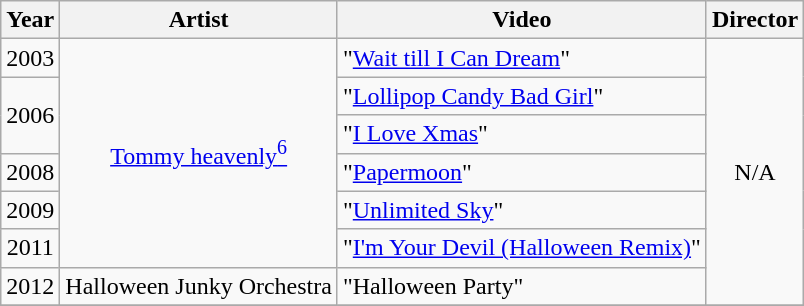<table class="wikitable plainrowheaders" style="text-align:center;">
<tr>
<th>Year</th>
<th>Artist</th>
<th>Video</th>
<th>Director</th>
</tr>
<tr>
<td align="center" rowspan="1">2003</td>
<td rowspan="6"><a href='#'>Tommy heavenly<sup>6</sup></a></td>
<td align="left">"<a href='#'>Wait till I Can Dream</a>"</td>
<td rowspan="7">N/A</td>
</tr>
<tr>
<td align="center" rowspan="2">2006</td>
<td align="left">"<a href='#'>Lollipop Candy Bad Girl</a>"</td>
</tr>
<tr>
<td align="left">"<a href='#'>I Love Xmas</a>"</td>
</tr>
<tr>
<td align="center" rowspan="1">2008</td>
<td align="left">"<a href='#'>Papermoon</a>"</td>
</tr>
<tr>
<td align="center" rowspan="1">2009</td>
<td align="left">"<a href='#'>Unlimited Sky</a>"</td>
</tr>
<tr>
<td align="center" rowspan="1">2011</td>
<td align="left">"<a href='#'>I'm Your Devil (Halloween Remix)</a>"</td>
</tr>
<tr>
<td align="center" rowspan="1">2012</td>
<td>Halloween Junky Orchestra</td>
<td align="left">"Halloween Party"</td>
</tr>
<tr>
</tr>
</table>
